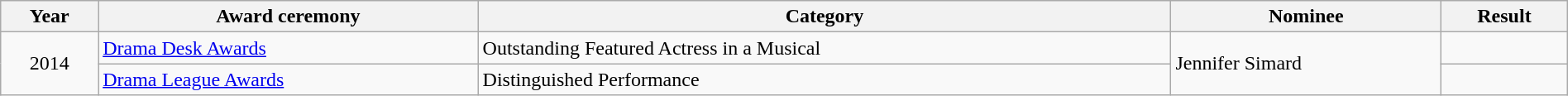<table class=wikitable width=100%>
<tr>
<th scope=col>Year</th>
<th scope=col>Award ceremony</th>
<th scope=col>Category</th>
<th scope=col>Nominee</th>
<th scope=col>Result</th>
</tr>
<tr>
<td rowspan="2" align="center">2014</td>
<td><a href='#'>Drama Desk Awards</a></td>
<td>Outstanding Featured Actress in a Musical</td>
<td rowspan="2">Jennifer Simard</td>
<td></td>
</tr>
<tr>
<td><a href='#'>Drama League Awards</a></td>
<td>Distinguished Performance</td>
<td></td>
</tr>
</table>
